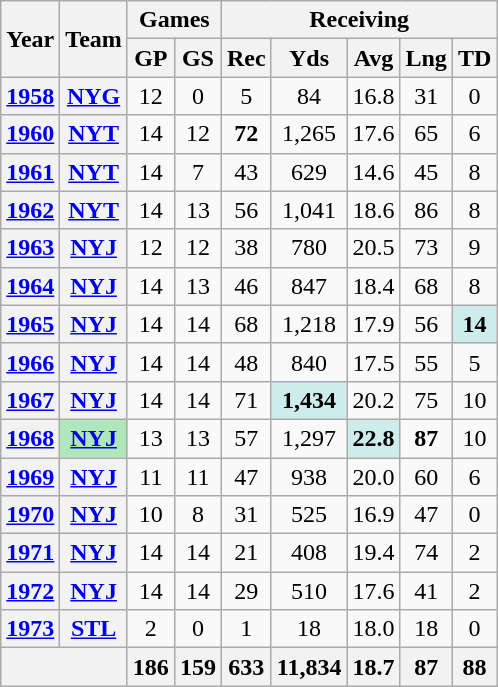<table class="wikitable" style="text-align:center;">
<tr>
<th rowspan="2">Year</th>
<th rowspan="2">Team</th>
<th colspan="2">Games</th>
<th colspan="5">Receiving</th>
</tr>
<tr>
<th>GP</th>
<th>GS</th>
<th>Rec</th>
<th>Yds</th>
<th>Avg</th>
<th>Lng</th>
<th>TD</th>
</tr>
<tr>
<th><a href='#'>1958</a></th>
<th><a href='#'>NYG</a></th>
<td>12</td>
<td>0</td>
<td>5</td>
<td>84</td>
<td>16.8</td>
<td>31</td>
<td>0</td>
</tr>
<tr>
<th><a href='#'>1960</a></th>
<th><a href='#'>NYT</a></th>
<td>14</td>
<td>12</td>
<td><strong>72</strong></td>
<td>1,265</td>
<td>17.6</td>
<td>65</td>
<td>6</td>
</tr>
<tr>
<th><a href='#'>1961</a></th>
<th><a href='#'>NYT</a></th>
<td>14</td>
<td>7</td>
<td>43</td>
<td>629</td>
<td>14.6</td>
<td>45</td>
<td>8</td>
</tr>
<tr>
<th><a href='#'>1962</a></th>
<th><a href='#'>NYT</a></th>
<td>14</td>
<td>13</td>
<td>56</td>
<td>1,041</td>
<td>18.6</td>
<td>86</td>
<td>8</td>
</tr>
<tr>
<th><a href='#'>1963</a></th>
<th><a href='#'>NYJ</a></th>
<td>12</td>
<td>12</td>
<td>38</td>
<td>780</td>
<td>20.5</td>
<td>73</td>
<td>9</td>
</tr>
<tr>
<th><a href='#'>1964</a></th>
<th><a href='#'>NYJ</a></th>
<td>14</td>
<td>13</td>
<td>46</td>
<td>847</td>
<td>18.4</td>
<td>68</td>
<td>8</td>
</tr>
<tr>
<th><a href='#'>1965</a></th>
<th><a href='#'>NYJ</a></th>
<td>14</td>
<td>14</td>
<td>68</td>
<td>1,218</td>
<td>17.9</td>
<td>56</td>
<td style="background:#cfecec;"><strong>14</strong></td>
</tr>
<tr>
<th><a href='#'>1966</a></th>
<th><a href='#'>NYJ</a></th>
<td>14</td>
<td>14</td>
<td>48</td>
<td>840</td>
<td>17.5</td>
<td>55</td>
<td>5</td>
</tr>
<tr>
<th><a href='#'>1967</a></th>
<th><a href='#'>NYJ</a></th>
<td>14</td>
<td>14</td>
<td>71</td>
<td style="background:#cfecec;"><strong>1,434</strong></td>
<td>20.2</td>
<td>75</td>
<td>10</td>
</tr>
<tr>
<th><a href='#'>1968</a></th>
<th style="background:#afe6ba;"><a href='#'>NYJ</a></th>
<td>13</td>
<td>13</td>
<td>57</td>
<td>1,297</td>
<td style="background:#cfecec;"><strong>22.8</strong></td>
<td><strong>87</strong></td>
<td>10</td>
</tr>
<tr>
<th><a href='#'>1969</a></th>
<th><a href='#'>NYJ</a></th>
<td>11</td>
<td>11</td>
<td>47</td>
<td>938</td>
<td>20.0</td>
<td>60</td>
<td>6</td>
</tr>
<tr>
<th><a href='#'>1970</a></th>
<th><a href='#'>NYJ</a></th>
<td>10</td>
<td>8</td>
<td>31</td>
<td>525</td>
<td>16.9</td>
<td>47</td>
<td>0</td>
</tr>
<tr>
<th><a href='#'>1971</a></th>
<th><a href='#'>NYJ</a></th>
<td>14</td>
<td>14</td>
<td>21</td>
<td>408</td>
<td>19.4</td>
<td>74</td>
<td>2</td>
</tr>
<tr>
<th><a href='#'>1972</a></th>
<th><a href='#'>NYJ</a></th>
<td>14</td>
<td>14</td>
<td>29</td>
<td>510</td>
<td>17.6</td>
<td>41</td>
<td>2</td>
</tr>
<tr>
<th><a href='#'>1973</a></th>
<th><a href='#'>STL</a></th>
<td>2</td>
<td>0</td>
<td>1</td>
<td>18</td>
<td>18.0</td>
<td>18</td>
<td>0</td>
</tr>
<tr>
<th colspan="2"></th>
<th>186</th>
<th>159</th>
<th>633</th>
<th>11,834</th>
<th>18.7</th>
<th>87</th>
<th>88</th>
</tr>
</table>
